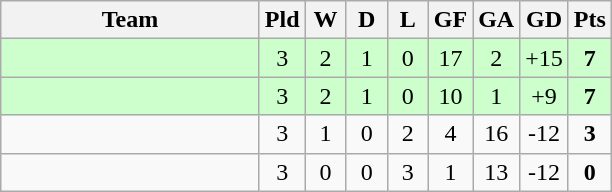<table class="wikitable" style="text-align: center;">
<tr>
<th width=165>Team</th>
<th width=20>Pld</th>
<th width=20>W</th>
<th width=20>D</th>
<th width=20>L</th>
<th width=20>GF</th>
<th width=20>GA</th>
<th width=20>GD</th>
<th width=20>Pts</th>
</tr>
<tr bgcolor=ccffcc>
<td align="left"></td>
<td>3</td>
<td>2</td>
<td>1</td>
<td>0</td>
<td>17</td>
<td>2</td>
<td>+15</td>
<td><strong>7</strong></td>
</tr>
<tr bgcolor=ccffcc>
<td align="left"></td>
<td>3</td>
<td>2</td>
<td>1</td>
<td>0</td>
<td>10</td>
<td>1</td>
<td>+9</td>
<td><strong>7</strong></td>
</tr>
<tr>
<td align="left"></td>
<td>3</td>
<td>1</td>
<td>0</td>
<td>2</td>
<td>4</td>
<td>16</td>
<td>-12</td>
<td><strong>3</strong></td>
</tr>
<tr>
<td align="left"></td>
<td>3</td>
<td>0</td>
<td>0</td>
<td>3</td>
<td>1</td>
<td>13</td>
<td>-12</td>
<td><strong>0</strong></td>
</tr>
</table>
